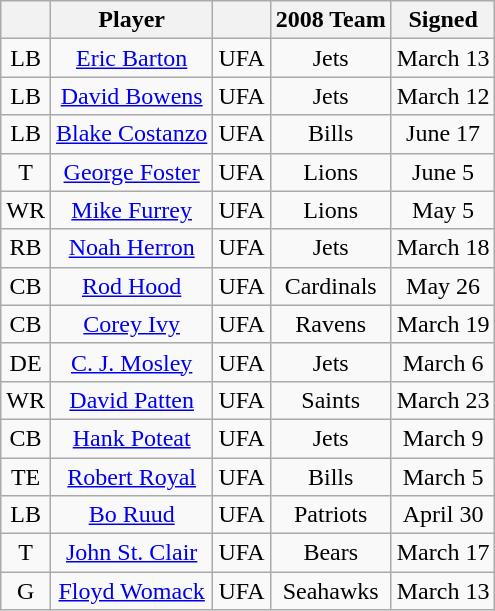<table class="wikitable" style="text-align:center">
<tr>
<th></th>
<th>Player</th>
<th></th>
<th>2008 Team</th>
<th>Signed</th>
</tr>
<tr>
<td>LB</td>
<td><a href='#'>Eric Barton</a></td>
<td>UFA</td>
<td>Jets</td>
<td>March 13</td>
</tr>
<tr>
<td>LB</td>
<td><a href='#'>David Bowens</a></td>
<td>UFA</td>
<td>Jets</td>
<td>March 12</td>
</tr>
<tr>
<td>LB</td>
<td><a href='#'>Blake Costanzo</a></td>
<td>UFA</td>
<td>Bills</td>
<td>June 17</td>
</tr>
<tr>
<td>T</td>
<td><a href='#'>George Foster</a></td>
<td>UFA</td>
<td>Lions</td>
<td>June 5</td>
</tr>
<tr>
<td>WR</td>
<td><a href='#'>Mike Furrey</a></td>
<td>UFA</td>
<td>Lions</td>
<td>May 5</td>
</tr>
<tr>
<td>RB</td>
<td><a href='#'>Noah Herron</a></td>
<td>UFA</td>
<td>Jets</td>
<td>March 18</td>
</tr>
<tr>
<td>CB</td>
<td><a href='#'>Rod Hood</a></td>
<td>UFA</td>
<td>Cardinals</td>
<td>May 26</td>
</tr>
<tr>
<td>CB</td>
<td><a href='#'>Corey Ivy</a></td>
<td>UFA</td>
<td>Ravens</td>
<td>March 19</td>
</tr>
<tr>
<td>DE</td>
<td><a href='#'>C. J. Mosley</a></td>
<td>UFA</td>
<td>Jets</td>
<td>March 6</td>
</tr>
<tr>
<td>WR</td>
<td><a href='#'>David Patten</a></td>
<td>UFA</td>
<td>Saints</td>
<td>March 23</td>
</tr>
<tr>
<td>CB</td>
<td><a href='#'>Hank Poteat</a></td>
<td>UFA</td>
<td>Jets</td>
<td>March 9</td>
</tr>
<tr>
<td>TE</td>
<td><a href='#'>Robert Royal</a></td>
<td>UFA</td>
<td>Bills</td>
<td>March 5</td>
</tr>
<tr>
<td>LB</td>
<td><a href='#'>Bo Ruud</a></td>
<td>UFA</td>
<td>Patriots</td>
<td>April 30</td>
</tr>
<tr>
<td>T</td>
<td><a href='#'>John St. Clair</a></td>
<td>UFA</td>
<td>Bears</td>
<td>March 17</td>
</tr>
<tr>
<td>G</td>
<td><a href='#'>Floyd Womack</a></td>
<td>UFA</td>
<td>Seahawks</td>
<td>March 13</td>
</tr>
</table>
